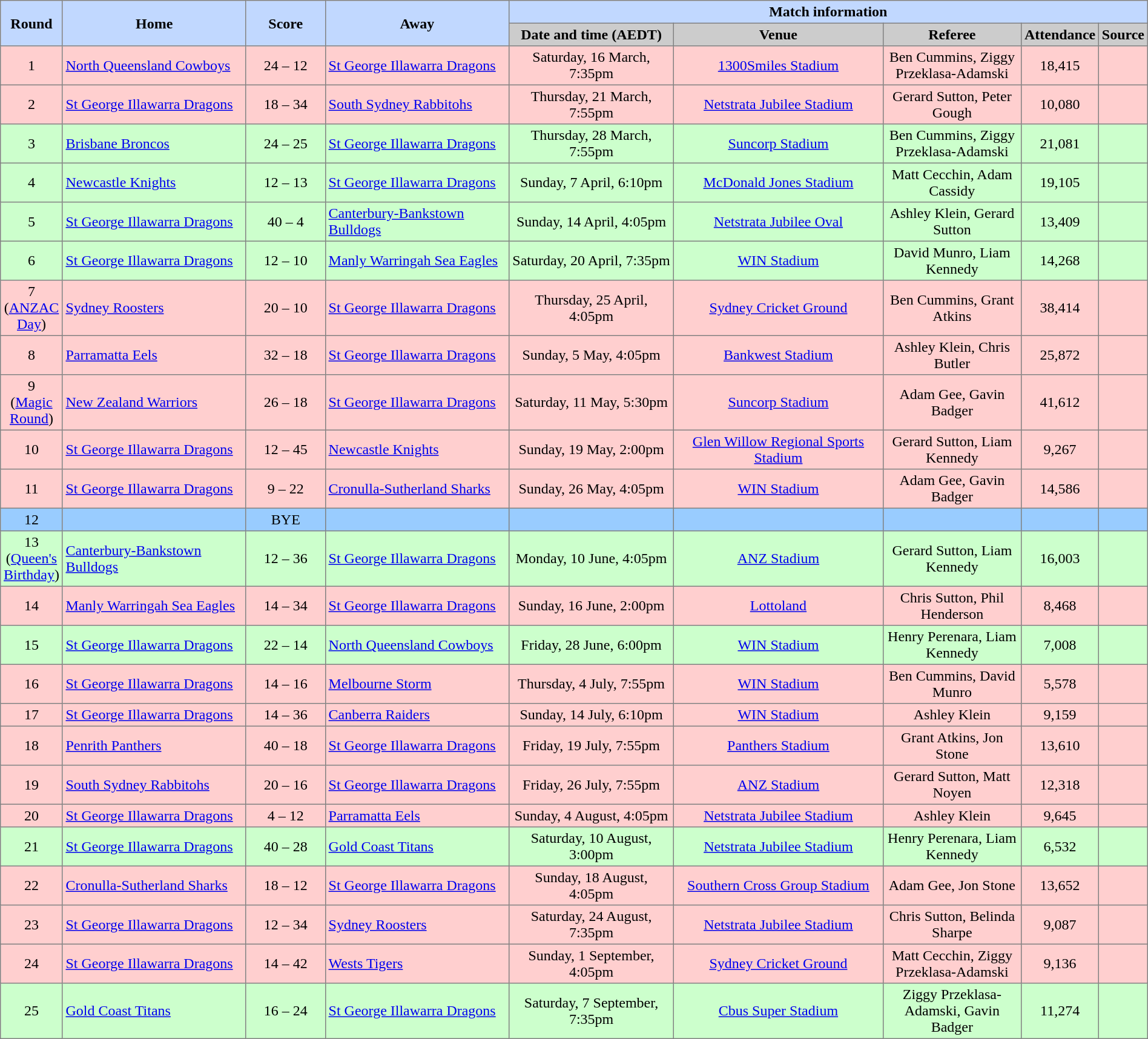<table border="1" style="border-collapse:collapse;  text-align:center;" cellpadding="3" cellspacing="0" width="100%">
<tr bgcolor=#C1D8FF>
<th rowspan=2 width=1%>Round</th>
<th rowspan=2 width=19%>Home</th>
<th rowspan=2 width=8%>Score</th>
<th rowspan=2 width=19%>Away</th>
<th colspan=6>Match information</th>
</tr>
<tr bgcolor=#CCCCCC>
<th width=17%>Date and time (AEDT)</th>
<th width=22%>Venue</th>
<th width=50%>Referee</th>
<th width=7%>Attendance</th>
<td><strong>Source</strong></td>
</tr>
<tr style="text-align:center; background:#FFCFCF">
<td>1</td>
<td align="left"> <a href='#'>North Queensland Cowboys</a></td>
<td>24 – 12</td>
<td align="left"> <a href='#'>St George Illawarra Dragons</a></td>
<td>Saturday, 16 March, 7:35pm</td>
<td><a href='#'>1300Smiles Stadium</a></td>
<td>Ben Cummins, Ziggy Przeklasa-Adamski</td>
<td>18,415</td>
<td></td>
</tr>
<tr style="text-align:center; background:#FFCFCF">
<td>2</td>
<td align="left"> <a href='#'>St George Illawarra Dragons</a></td>
<td>18 – 34</td>
<td align="left"> <a href='#'>South Sydney Rabbitohs</a></td>
<td>Thursday, 21 March, 7:55pm</td>
<td><a href='#'>Netstrata Jubilee Stadium</a></td>
<td>Gerard Sutton, Peter Gough</td>
<td>10,080</td>
<td></td>
</tr>
<tr style="text-align:center; background:#cfc;">
<td>3</td>
<td align="left"> <a href='#'>Brisbane Broncos</a></td>
<td>24 – 25</td>
<td align="left"> <a href='#'>St George Illawarra Dragons</a></td>
<td>Thursday, 28 March, 7:55pm</td>
<td><a href='#'>Suncorp Stadium</a></td>
<td>Ben Cummins, Ziggy Przeklasa-Adamski</td>
<td>21,081</td>
<td></td>
</tr>
<tr style="text-align:center; background:#cfc;">
<td>4</td>
<td align="left"> <a href='#'>Newcastle Knights</a></td>
<td>12 – 13</td>
<td align="left"> <a href='#'>St George Illawarra Dragons</a></td>
<td>Sunday, 7 April, 6:10pm</td>
<td><a href='#'>McDonald Jones Stadium</a></td>
<td>Matt Cecchin, Adam Cassidy</td>
<td>19,105</td>
<td></td>
</tr>
<tr style="text-align:center; background:#cfc;">
<td>5</td>
<td align="left"> <a href='#'>St George Illawarra Dragons</a></td>
<td>40 – 4</td>
<td align="left"> <a href='#'>Canterbury-Bankstown Bulldogs</a></td>
<td>Sunday, 14 April, 4:05pm</td>
<td><a href='#'>Netstrata Jubilee Oval</a></td>
<td>Ashley Klein, Gerard Sutton</td>
<td>13,409</td>
<td></td>
</tr>
<tr style="text-align:center; background:#cfc;">
<td>6</td>
<td align="left"> <a href='#'>St George Illawarra Dragons</a></td>
<td>12 – 10</td>
<td align="left"> <a href='#'>Manly Warringah Sea Eagles</a></td>
<td>Saturday, 20 April, 7:35pm</td>
<td><a href='#'>WIN Stadium</a></td>
<td>David Munro, Liam Kennedy</td>
<td>14,268</td>
<td></td>
</tr>
<tr style="text-align:center; background:#FFCFCF;">
<td>7<br>(<a href='#'>ANZAC Day</a>)</td>
<td align="left"> <a href='#'>Sydney Roosters</a></td>
<td>20 – 10</td>
<td align="left"> <a href='#'>St George Illawarra Dragons</a></td>
<td>Thursday, 25 April, 4:05pm</td>
<td><a href='#'>Sydney Cricket Ground</a></td>
<td>Ben Cummins, Grant Atkins</td>
<td>38,414</td>
<td></td>
</tr>
<tr style="text-align:center; background:#FFCFCF;">
<td>8</td>
<td align="left"> <a href='#'>Parramatta Eels</a></td>
<td>32 – 18</td>
<td align="left"> <a href='#'>St George Illawarra Dragons</a></td>
<td>Sunday, 5 May, 4:05pm</td>
<td><a href='#'>Bankwest Stadium</a></td>
<td>Ashley Klein, Chris Butler</td>
<td>25,872</td>
<td></td>
</tr>
<tr style="text-align:center; background:#FFCFCF;">
<td>9<br>(<a href='#'>Magic Round</a>)</td>
<td align="left"> <a href='#'>New Zealand Warriors</a></td>
<td>26 – 18</td>
<td align="left"> <a href='#'>St George Illawarra Dragons</a></td>
<td>Saturday, 11 May, 5:30pm</td>
<td><a href='#'>Suncorp Stadium</a></td>
<td>Adam Gee, Gavin Badger</td>
<td>41,612</td>
<td></td>
</tr>
<tr style="text-align:center; background:#FFCFCF;">
<td>10</td>
<td align="left"> <a href='#'>St George Illawarra Dragons</a></td>
<td>12 – 45</td>
<td align="left"> <a href='#'>Newcastle Knights</a></td>
<td>Sunday, 19 May, 2:00pm</td>
<td><a href='#'>Glen Willow Regional Sports Stadium</a></td>
<td>Gerard Sutton, Liam Kennedy</td>
<td>9,267</td>
<td></td>
</tr>
<tr style="text-align:center; background:#FFCFCF;">
<td>11</td>
<td align="left"> <a href='#'>St George Illawarra Dragons</a></td>
<td>9 – 22</td>
<td align="left"> <a href='#'>Cronulla-Sutherland Sharks</a></td>
<td>Sunday, 26 May, 4:05pm</td>
<td><a href='#'>WIN Stadium</a></td>
<td>Adam Gee, Gavin Badger</td>
<td>14,586</td>
<td></td>
</tr>
<tr style="text-align:center; background:#99ccff;">
<td>12</td>
<td></td>
<td>BYE</td>
<td></td>
<td></td>
<td></td>
<td></td>
<td></td>
<td></td>
</tr>
<tr style="text-align:center; background:#cfc;">
<td>13<br>(<a href='#'>Queen's Birthday</a>)</td>
<td align="left"> <a href='#'>Canterbury-Bankstown Bulldogs</a></td>
<td>12 – 36</td>
<td align="left"> <a href='#'>St George Illawarra Dragons</a></td>
<td>Monday, 10 June, 4:05pm</td>
<td><a href='#'>ANZ Stadium</a></td>
<td>Gerard Sutton, Liam Kennedy</td>
<td>16,003</td>
<td></td>
</tr>
<tr style="text-align:center; background:#FFCFCF;">
<td>14</td>
<td align="left"> <a href='#'>Manly Warringah Sea Eagles</a></td>
<td>14 – 34</td>
<td align="left"> <a href='#'>St George Illawarra Dragons</a></td>
<td>Sunday, 16 June, 2:00pm</td>
<td><a href='#'>Lottoland</a></td>
<td>Chris Sutton, Phil Henderson</td>
<td>8,468</td>
<td></td>
</tr>
<tr style="text-align:center; background:#cfc;">
<td>15</td>
<td align="left"> <a href='#'>St George Illawarra Dragons</a></td>
<td>22 – 14</td>
<td align="left"> <a href='#'>North Queensland Cowboys</a></td>
<td>Friday, 28 June, 6:00pm</td>
<td><a href='#'>WIN Stadium</a></td>
<td>Henry Perenara, Liam Kennedy</td>
<td>7,008</td>
<td></td>
</tr>
<tr style="text-align:center; background:#FFCFCF;">
<td>16</td>
<td align="left"> <a href='#'>St George Illawarra Dragons</a></td>
<td>14 – 16</td>
<td align="left"> <a href='#'>Melbourne Storm</a></td>
<td>Thursday, 4 July, 7:55pm</td>
<td><a href='#'>WIN Stadium</a></td>
<td>Ben Cummins, David Munro</td>
<td>5,578</td>
<td></td>
</tr>
<tr style="text-align:center; background:#FFCFCF;">
<td>17</td>
<td align="left"> <a href='#'>St George Illawarra Dragons</a></td>
<td>14 – 36</td>
<td align="left"> <a href='#'>Canberra Raiders</a></td>
<td>Sunday, 14 July, 6:10pm</td>
<td><a href='#'>WIN Stadium</a></td>
<td>Ashley Klein</td>
<td>9,159</td>
<td></td>
</tr>
<tr style="text-align:center; background:#FFCFCF;">
<td>18</td>
<td align="left"> <a href='#'>Penrith Panthers</a></td>
<td>40 – 18</td>
<td align="left"> <a href='#'>St George Illawarra Dragons</a></td>
<td>Friday, 19 July, 7:55pm</td>
<td><a href='#'>Panthers Stadium</a></td>
<td>Grant Atkins, Jon Stone</td>
<td>13,610</td>
<td></td>
</tr>
<tr style="text-align:center; background:#FFCFCF;">
<td>19</td>
<td align="left"> <a href='#'>South Sydney Rabbitohs</a></td>
<td>20 – 16</td>
<td align="left"> <a href='#'>St George Illawarra Dragons</a></td>
<td>Friday, 26 July, 7:55pm</td>
<td><a href='#'>ANZ Stadium</a></td>
<td>Gerard Sutton, Matt Noyen</td>
<td>12,318</td>
<td></td>
</tr>
<tr style="text-align:center; background:#FFCFCF;">
<td>20</td>
<td align="left"> <a href='#'>St George Illawarra Dragons</a></td>
<td>4 – 12</td>
<td align="left"> <a href='#'>Parramatta Eels</a></td>
<td>Sunday, 4 August, 4:05pm</td>
<td><a href='#'>Netstrata Jubilee Stadium</a></td>
<td>Ashley Klein</td>
<td>9,645</td>
<td></td>
</tr>
<tr style="text-align:center; background:#cfc;">
<td>21</td>
<td align="left"> <a href='#'>St George Illawarra Dragons</a></td>
<td>40 – 28</td>
<td align="left"> <a href='#'>Gold Coast Titans</a></td>
<td>Saturday, 10 August, 3:00pm</td>
<td><a href='#'>Netstrata Jubilee Stadium</a></td>
<td>Henry Perenara, Liam Kennedy</td>
<td>6,532</td>
<td></td>
</tr>
<tr style="text-align:center; background:#FFCFCF;">
<td>22</td>
<td align="left"> <a href='#'>Cronulla-Sutherland Sharks</a></td>
<td>18 – 12</td>
<td align="left"> <a href='#'>St George Illawarra Dragons</a></td>
<td>Sunday, 18 August, 4:05pm</td>
<td><a href='#'>Southern Cross Group Stadium</a></td>
<td>Adam Gee, Jon Stone</td>
<td>13,652</td>
<td></td>
</tr>
<tr style="text-align:center; background:#FFCFCF;">
<td>23</td>
<td align="left"> <a href='#'>St George Illawarra Dragons</a></td>
<td>12 – 34</td>
<td align="left"> <a href='#'>Sydney Roosters</a></td>
<td>Saturday, 24 August, 7:35pm</td>
<td><a href='#'>Netstrata Jubilee Stadium</a></td>
<td>Chris Sutton, Belinda Sharpe</td>
<td>9,087</td>
<td></td>
</tr>
<tr style="text-align:center; background:#FFCFCF;">
<td>24</td>
<td align="left"> <a href='#'>St George Illawarra Dragons</a></td>
<td>14 – 42</td>
<td align="left"> <a href='#'>Wests Tigers</a></td>
<td>Sunday, 1 September, 4:05pm</td>
<td><a href='#'>Sydney Cricket Ground</a></td>
<td>Matt Cecchin, Ziggy Przeklasa-Adamski</td>
<td>9,136</td>
<td></td>
</tr>
<tr style="text-align:center; background:#cfc;">
<td>25</td>
<td align="left"> <a href='#'>Gold Coast Titans</a></td>
<td>16 – 24</td>
<td align="left"> <a href='#'>St George Illawarra Dragons</a></td>
<td>Saturday, 7 September, 7:35pm</td>
<td><a href='#'>Cbus Super Stadium</a></td>
<td>Ziggy Przeklasa-Adamski, Gavin Badger</td>
<td>11,274</td>
<td></td>
</tr>
</table>
